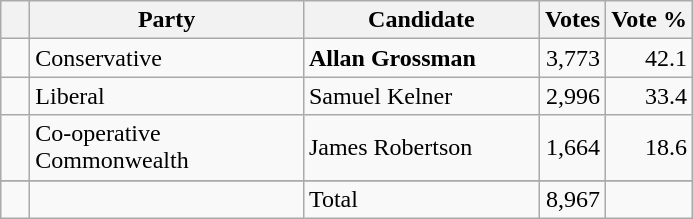<table class="wikitable">
<tr>
<th></th>
<th scope="col" width="175">Party</th>
<th scope="col" width="150">Candidate</th>
<th>Votes</th>
<th>Vote %</th>
</tr>
<tr>
<td>   </td>
<td>Conservative</td>
<td><strong>Allan Grossman</strong></td>
<td align=right>3,773</td>
<td align=right>42.1</td>
</tr>
<tr>
<td>   </td>
<td>Liberal</td>
<td>Samuel Kelner</td>
<td align=right>2,996</td>
<td align=right>33.4</td>
</tr>
<tr>
<td>   </td>
<td>Co-operative Commonwealth</td>
<td>James Robertson</td>
<td align=right>1,664</td>
<td align=right>18.6</td>
</tr>
<tr>
</tr>
<tr>
<td></td>
<td></td>
<td>Total</td>
<td align=right>8,967</td>
<td></td>
</tr>
</table>
